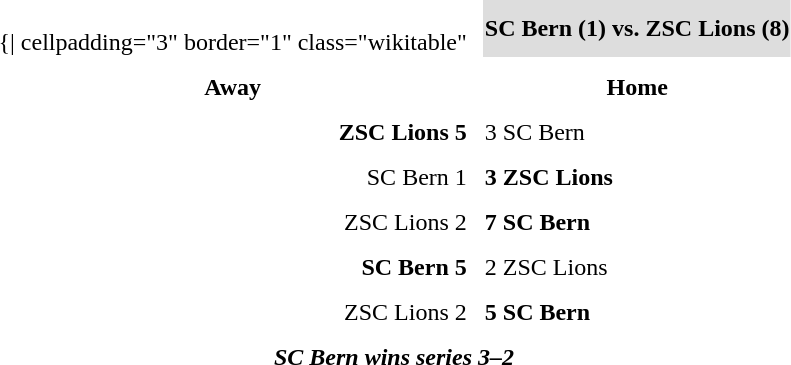<table cellspacing="10">
<tr>
<td valign="top"><br>	{| cellpadding="3" border="1"  class="wikitable"</td>
<th bgcolor="#DDDDDD" colspan="4">SC Bern (1) vs. ZSC Lions (8)</th>
</tr>
<tr>
<th>Away</th>
<th>Home</th>
</tr>
<tr>
<td align = "right"><strong>ZSC Lions 5</strong></td>
<td>3 SC Bern</td>
</tr>
<tr>
<td align = "right">SC Bern 1</td>
<td><strong>3 ZSC Lions</strong></td>
</tr>
<tr>
<td align = "right">ZSC Lions 2</td>
<td><strong>7 SC Bern</strong></td>
</tr>
<tr>
<td align = "right"><strong>SC Bern 5</strong></td>
<td>2 ZSC Lions</td>
</tr>
<tr>
<td align = "right">ZSC Lions 2</td>
<td><strong>5 SC Bern</strong></td>
</tr>
<tr align="center">
<td colspan="4"><strong><em>SC Bern wins series 3–2</em></strong></td>
</tr>
</table>
